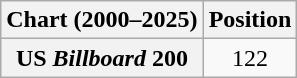<table class="wikitable plainrowheaders" style="text-align:center">
<tr>
<th scope="col">Chart (2000–2025)</th>
<th scope="col">Position</th>
</tr>
<tr>
<th scope="row">US <em>Billboard</em> 200</th>
<td>122</td>
</tr>
</table>
